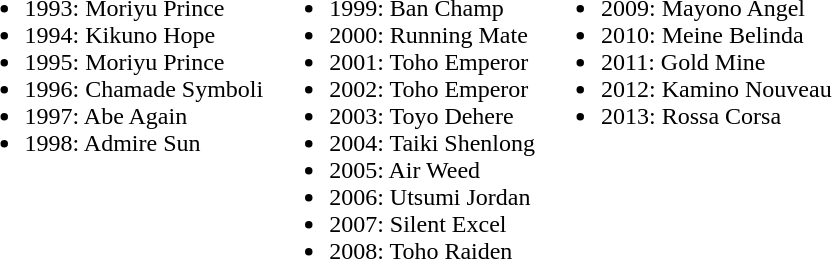<table>
<tr>
<td valign=top><br><ul><li>1993: Moriyu Prince</li><li>1994: Kikuno Hope</li><li>1995: Moriyu Prince</li><li>1996: Chamade Symboli</li><li>1997: Abe Again</li><li>1998: Admire Sun</li></ul></td>
<td valign=top><br><ul><li>1999: Ban Champ</li><li>2000: Running Mate</li><li>2001: Toho Emperor</li><li>2002: Toho Emperor</li><li>2003: Toyo Dehere</li><li>2004: Taiki Shenlong</li><li>2005: Air Weed</li><li>2006: Utsumi Jordan</li><li>2007: Silent Excel</li><li>2008: Toho Raiden</li></ul></td>
<td valign=top><br><ul><li>2009: Mayono Angel</li><li>2010: Meine Belinda</li><li>2011: Gold Mine</li><li>2012: Kamino Nouveau</li><li>2013: Rossa Corsa</li></ul></td>
</tr>
</table>
